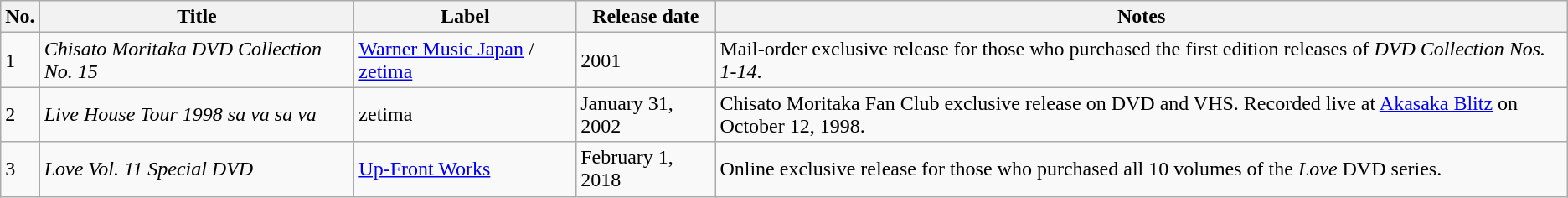<table class=wikitable>
<tr>
<th>No.</th>
<th>Title</th>
<th>Label</th>
<th>Release date</th>
<th>Notes</th>
</tr>
<tr>
<td>1</td>
<td><em>Chisato Moritaka DVD Collection No. 15</em></td>
<td><a href='#'>Warner Music Japan</a> / <a href='#'>zetima</a></td>
<td>2001</td>
<td>Mail-order exclusive release for those who purchased the first edition releases of <em>DVD Collection Nos. 1-14</em>.</td>
</tr>
<tr>
<td>2</td>
<td><em>Live House Tour 1998 sa va sa va</em></td>
<td>zetima</td>
<td>January 31, 2002</td>
<td>Chisato Moritaka Fan Club exclusive release on DVD and VHS. Recorded live at <a href='#'>Akasaka Blitz</a> on October 12, 1998.</td>
</tr>
<tr>
<td>3</td>
<td><em>Love Vol. 11 Special DVD</em></td>
<td><a href='#'>Up-Front Works</a></td>
<td>February 1, 2018</td>
<td>Online exclusive release for those who purchased all 10 volumes of the <em>Love</em> DVD series.</td>
</tr>
</table>
